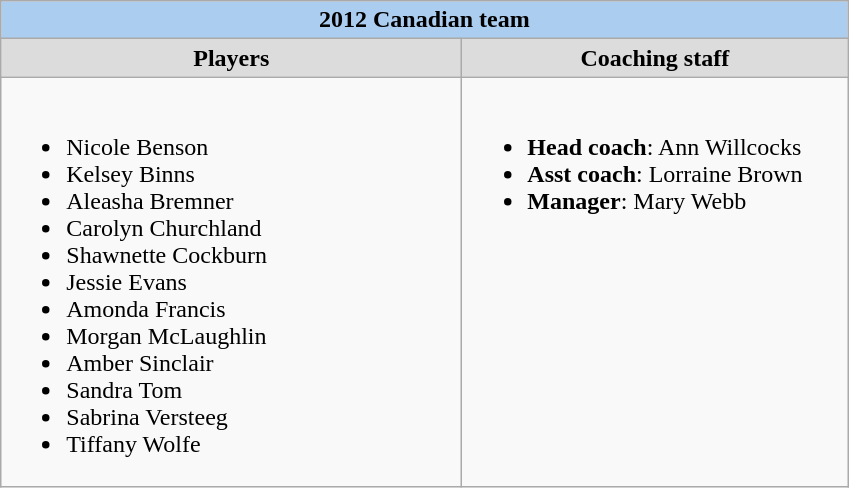<table class=wikitable>
<tr>
<td colspan=2 align=center bgcolor=#ABCDEF><strong>2012 Canadian team</strong></td>
</tr>
<tr align=center>
<td width=300 bgcolor=gainsboro><strong>Players</strong></td>
<td width=250 bgcolor=gainsboro><strong>Coaching staff</strong></td>
</tr>
<tr>
<td><br><ul><li>Nicole Benson</li><li>Kelsey Binns</li><li>Aleasha Bremner</li><li>Carolyn Churchland</li><li>Shawnette Cockburn</li><li>Jessie Evans</li><li>Amonda Francis</li><li>Morgan McLaughlin</li><li>Amber Sinclair</li><li>Sandra Tom</li><li>Sabrina Versteeg</li><li>Tiffany Wolfe</li></ul></td>
<td valign=top><br><ul><li><strong>Head coach</strong>: Ann Willcocks</li><li><strong>Asst coach</strong>: Lorraine Brown</li><li><strong>Manager</strong>: Mary Webb</li></ul></td>
</tr>
</table>
